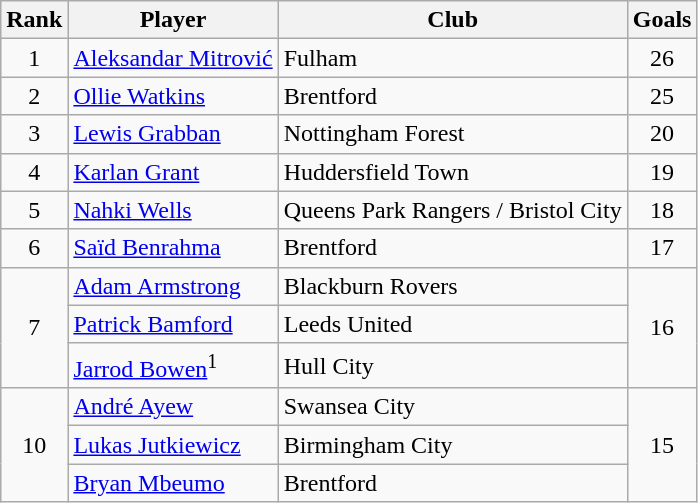<table class="wikitable" style="text-align:center">
<tr>
<th>Rank</th>
<th>Player</th>
<th>Club</th>
<th>Goals</th>
</tr>
<tr>
<td>1</td>
<td align="left"> <a href='#'>Aleksandar Mitrović</a></td>
<td align="left">Fulham</td>
<td>26</td>
</tr>
<tr>
<td>2</td>
<td align="left"> <a href='#'>Ollie Watkins</a></td>
<td align="left">Brentford</td>
<td>25</td>
</tr>
<tr>
<td>3</td>
<td align="left"> <a href='#'>Lewis Grabban</a></td>
<td align="left">Nottingham Forest</td>
<td>20</td>
</tr>
<tr>
<td>4</td>
<td align="left"> <a href='#'>Karlan Grant</a></td>
<td align="left">Huddersfield Town</td>
<td>19</td>
</tr>
<tr>
<td>5</td>
<td align="left"> <a href='#'>Nahki Wells</a></td>
<td align="left">Queens Park Rangers / Bristol City</td>
<td>18</td>
</tr>
<tr>
<td>6</td>
<td align="left"> <a href='#'>Saïd Benrahma</a></td>
<td align="left">Brentford</td>
<td>17</td>
</tr>
<tr>
<td rowspan=3>7</td>
<td align="left"> <a href='#'>Adam Armstrong</a></td>
<td align="left">Blackburn Rovers</td>
<td rowspan=3>16</td>
</tr>
<tr>
<td align="left"> <a href='#'>Patrick Bamford</a></td>
<td align="left">Leeds United</td>
</tr>
<tr>
<td align="left"> <a href='#'>Jarrod Bowen</a><sup>1</sup></td>
<td align="left">Hull City</td>
</tr>
<tr>
<td rowspan=3>10</td>
<td align="left"> <a href='#'>André Ayew</a></td>
<td align="left">Swansea City</td>
<td rowspan=3>15</td>
</tr>
<tr>
<td align="left"> <a href='#'>Lukas Jutkiewicz</a></td>
<td align="left">Birmingham City</td>
</tr>
<tr>
<td align="left"> <a href='#'>Bryan Mbeumo</a></td>
<td align="left">Brentford<br></td>
</tr>
</table>
